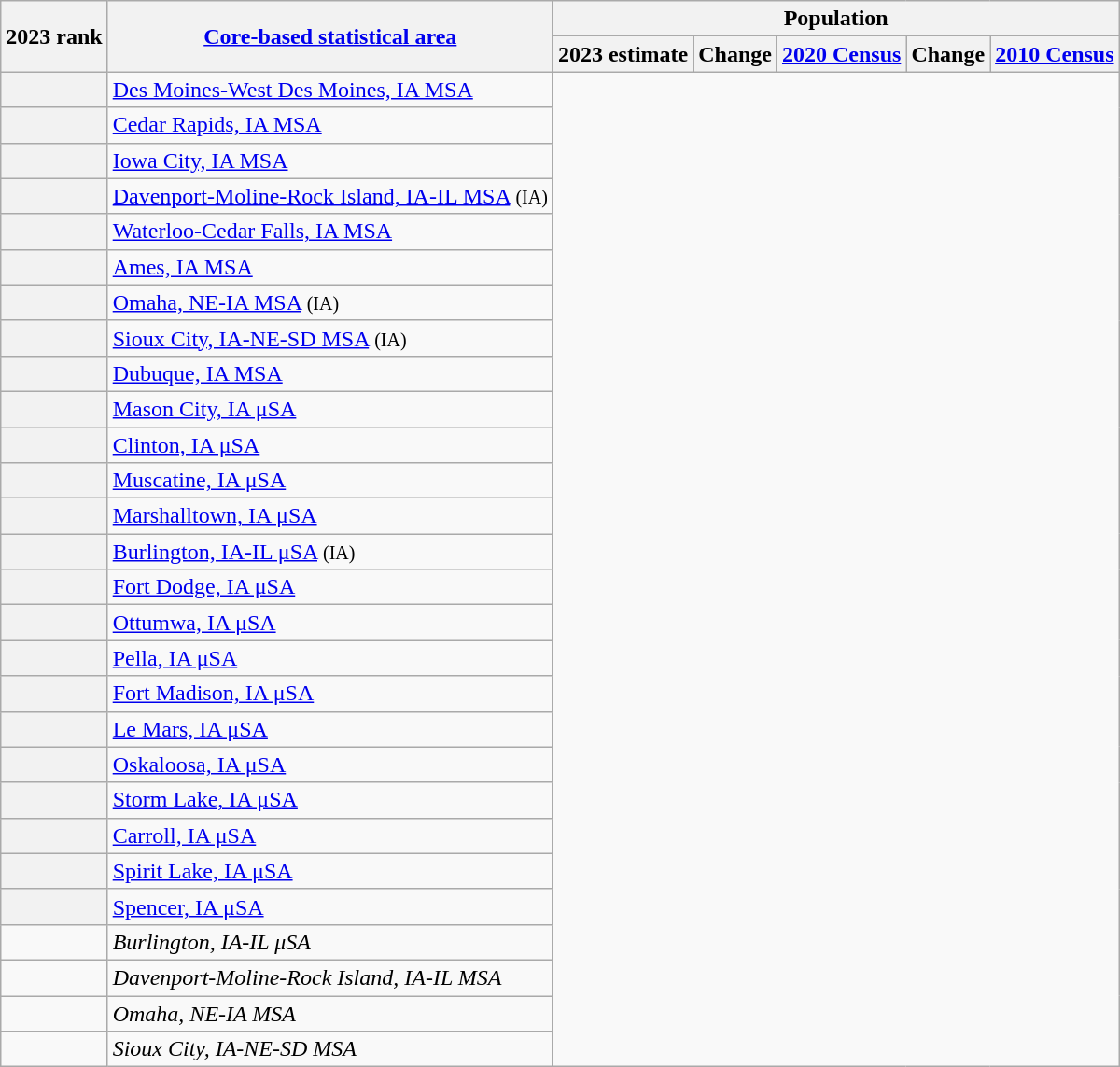<table class="wikitable sortable">
<tr>
<th scope=col rowspan=2>2023 rank</th>
<th scope=col rowspan=2><a href='#'>Core-based statistical area</a></th>
<th colspan=5>Population</th>
</tr>
<tr>
<th scope=col>2023 estimate</th>
<th scope=col>Change</th>
<th scope=col><a href='#'>2020 Census</a></th>
<th scope=col>Change</th>
<th scope=col><a href='#'>2010 Census</a></th>
</tr>
<tr>
<th scope=row></th>
<td><a href='#'>Des Moines-West Des Moines, IA MSA</a><br></td>
</tr>
<tr>
<th scope=row></th>
<td><a href='#'>Cedar Rapids, IA MSA</a><br></td>
</tr>
<tr>
<th scope=row></th>
<td><a href='#'>Iowa City, IA MSA</a><br></td>
</tr>
<tr>
<th scope=row></th>
<td><a href='#'>Davenport-Moline-Rock Island, IA-IL MSA</a> <small>(IA)</small><br></td>
</tr>
<tr>
<th scope=row></th>
<td><a href='#'>Waterloo-Cedar Falls, IA MSA</a><br></td>
</tr>
<tr>
<th scope=row></th>
<td><a href='#'>Ames, IA MSA</a><br></td>
</tr>
<tr>
<th scope=row></th>
<td><a href='#'>Omaha, NE-IA MSA</a> <small>(IA)</small><br></td>
</tr>
<tr>
<th scope=row></th>
<td><a href='#'>Sioux City, IA-NE-SD MSA</a> <small>(IA)</small><br></td>
</tr>
<tr>
<th scope=row></th>
<td><a href='#'>Dubuque, IA MSA</a><br></td>
</tr>
<tr>
<th scope=row></th>
<td><a href='#'>Mason City, IA μSA</a><br></td>
</tr>
<tr>
<th scope=row></th>
<td><a href='#'>Clinton, IA μSA</a><br></td>
</tr>
<tr>
<th scope=row></th>
<td><a href='#'>Muscatine, IA μSA</a><br></td>
</tr>
<tr>
<th scope=row></th>
<td><a href='#'>Marshalltown, IA μSA</a><br></td>
</tr>
<tr>
<th scope=row></th>
<td><a href='#'>Burlington, IA-IL μSA</a> <small>(IA)</small><br></td>
</tr>
<tr>
<th scope=row></th>
<td><a href='#'>Fort Dodge, IA μSA</a><br></td>
</tr>
<tr>
<th scope=row></th>
<td><a href='#'>Ottumwa, IA μSA</a><br></td>
</tr>
<tr>
<th scope=row></th>
<td><a href='#'>Pella, IA μSA</a><br></td>
</tr>
<tr>
<th scope=row></th>
<td><a href='#'>Fort Madison, IA μSA</a><br></td>
</tr>
<tr>
<th scope=row></th>
<td><a href='#'>Le Mars, IA μSA</a><br></td>
</tr>
<tr>
<th scope=row></th>
<td><a href='#'>Oskaloosa, IA μSA</a><br></td>
</tr>
<tr>
<th scope=row></th>
<td><a href='#'>Storm Lake, IA μSA</a><br></td>
</tr>
<tr>
<th scope=row></th>
<td><a href='#'>Carroll, IA μSA</a><br></td>
</tr>
<tr>
<th scope=row></th>
<td><a href='#'>Spirit Lake, IA μSA</a><br></td>
</tr>
<tr>
<th scope=row></th>
<td><a href='#'>Spencer, IA μSA</a><br></td>
</tr>
<tr>
<td></td>
<td><em><span>Burlington, IA-IL μSA</span></em><br></td>
</tr>
<tr>
<td></td>
<td><em><span>Davenport-Moline-Rock Island, IA-IL MSA</span></em><br></td>
</tr>
<tr>
<td></td>
<td><em><span>Omaha, NE-IA MSA</span></em><br></td>
</tr>
<tr>
<td></td>
<td><em><span>Sioux City, IA-NE-SD MSA</span></em><br></td>
</tr>
</table>
